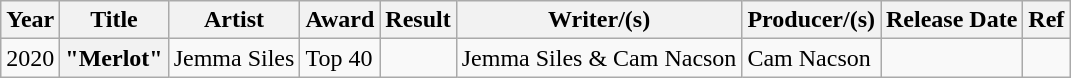<table class="wikitable">
<tr>
<th>Year</th>
<th>Title</th>
<th>Artist</th>
<th>Award</th>
<th>Result</th>
<th>Writer/(s)</th>
<th>Producer/(s)</th>
<th>Release Date</th>
<th>Ref</th>
</tr>
<tr>
<td>2020</td>
<th>"Merlot"</th>
<td>Jemma Siles</td>
<td>Top 40</td>
<td></td>
<td>Jemma Siles & Cam Nacson</td>
<td>Cam Nacson</td>
<td></td>
<td></td>
</tr>
</table>
